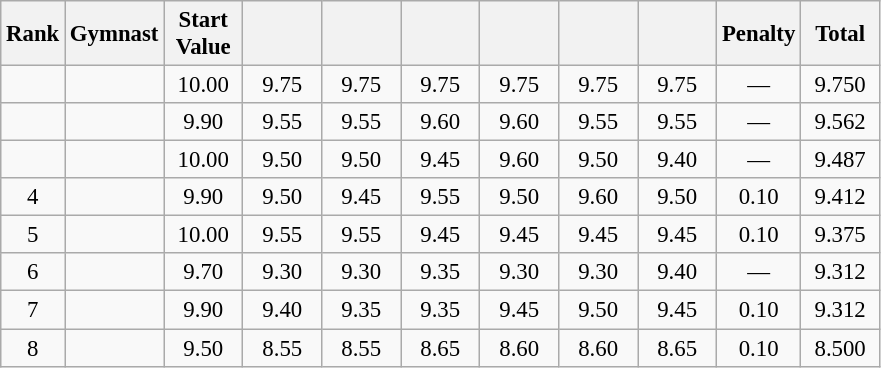<table class="wikitable" style="text-align:center; font-size:95%;">
<tr>
<th>Rank</th>
<th>Gymnast</th>
<th style="width:3em">Start<br>Value</th>
<th style="vertical-align:bottom; width:3em"></th>
<th style="vertical-align:bottom; width:3em"></th>
<th style="vertical-align:bottom; width:3em"></th>
<th style="vertical-align:bottom; width:3em"></th>
<th style="vertical-align:bottom; width:3em"></th>
<th style="vertical-align:bottom; width:3em"></th>
<th style="width:3em">Penalty</th>
<th style="width:3em">Total</th>
</tr>
<tr>
<td></td>
<td align=left></td>
<td>10.00</td>
<td>9.75</td>
<td>9.75</td>
<td>9.75</td>
<td>9.75</td>
<td>9.75</td>
<td>9.75</td>
<td>—</td>
<td>9.750</td>
</tr>
<tr>
<td></td>
<td align=left></td>
<td>9.90</td>
<td>9.55</td>
<td>9.55</td>
<td>9.60</td>
<td>9.60</td>
<td>9.55</td>
<td>9.55</td>
<td>—</td>
<td>9.562</td>
</tr>
<tr>
<td></td>
<td align=left></td>
<td>10.00</td>
<td>9.50</td>
<td>9.50</td>
<td>9.45</td>
<td>9.60</td>
<td>9.50</td>
<td>9.40</td>
<td>—</td>
<td>9.487</td>
</tr>
<tr>
<td>4</td>
<td align=left></td>
<td>9.90</td>
<td>9.50</td>
<td>9.45</td>
<td>9.55</td>
<td>9.50</td>
<td>9.60</td>
<td>9.50</td>
<td>0.10</td>
<td>9.412</td>
</tr>
<tr>
<td>5</td>
<td align=left></td>
<td>10.00</td>
<td>9.55</td>
<td>9.55</td>
<td>9.45</td>
<td>9.45</td>
<td>9.45</td>
<td>9.45</td>
<td>0.10</td>
<td>9.375</td>
</tr>
<tr>
<td>6</td>
<td align=left></td>
<td>9.70</td>
<td>9.30</td>
<td>9.30</td>
<td>9.35</td>
<td>9.30</td>
<td>9.30</td>
<td>9.40</td>
<td>—</td>
<td>9.312</td>
</tr>
<tr>
<td>7</td>
<td align=left></td>
<td>9.90</td>
<td>9.40</td>
<td>9.35</td>
<td>9.35</td>
<td>9.45</td>
<td>9.50</td>
<td>9.45</td>
<td>0.10</td>
<td>9.312</td>
</tr>
<tr>
<td>8</td>
<td align=left></td>
<td>9.50</td>
<td>8.55</td>
<td>8.55</td>
<td>8.65</td>
<td>8.60</td>
<td>8.60</td>
<td>8.65</td>
<td>0.10</td>
<td>8.500</td>
</tr>
</table>
